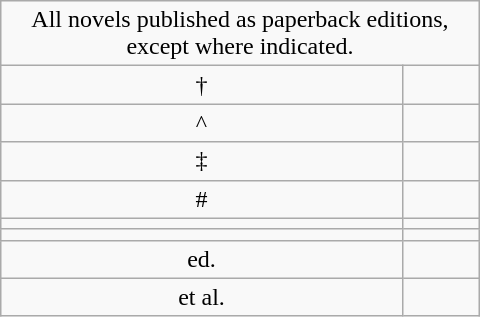<table class="wikitable floatright" style="text-align: center; width: 20em;">
<tr>
<td colspan="2">All novels published as paperback editions, except where indicated.</td>
</tr>
<tr>
<td>†</td>
<td></td>
</tr>
<tr>
<td>^</td>
<td></td>
</tr>
<tr>
<td>‡</td>
<td></td>
</tr>
<tr>
<td>#</td>
<td></td>
</tr>
<tr>
<td><em></em></td>
<td></td>
</tr>
<tr>
<td><em></em></td>
<td></td>
</tr>
<tr>
<td>ed.</td>
<td></td>
</tr>
<tr>
<td>et al.</td>
<td></td>
</tr>
</table>
